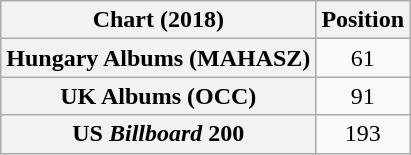<table class="wikitable sortable plainrowheaders" style="text-align:center">
<tr>
<th scope="col">Chart (2018)</th>
<th scope="col">Position</th>
</tr>
<tr>
<th scope="row">Hungary Albums (MAHASZ)</th>
<td>61</td>
</tr>
<tr>
<th scope="row">UK Albums (OCC)</th>
<td>91</td>
</tr>
<tr>
<th scope="row">US <em>Billboard</em> 200</th>
<td>193</td>
</tr>
</table>
